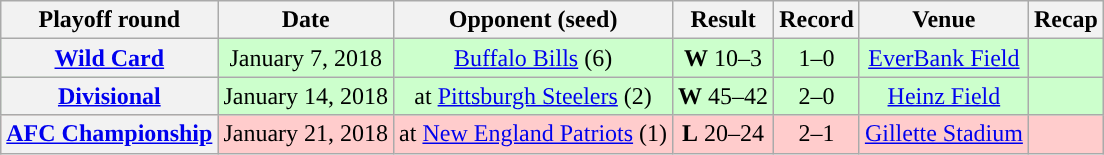<table class="wikitable" style="text-align:center">
<tr>
<th>Playoff round</th>
<th>Date</th>
<th>Opponent (seed)</th>
<th>Result</th>
<th>Record</th>
<th>Venue</th>
<th>Recap</th>
</tr>
<tr style="background:#cfc">
<th><a href='#'>Wild Card</a></th>
<td>January 7, 2018</td>
<td><a href='#'>Buffalo Bills</a> (6)</td>
<td><strong>W</strong> 10–3</td>
<td>1–0</td>
<td><a href='#'>EverBank Field</a></td>
<td></td>
</tr>
<tr style="background:#cfc">
<th><a href='#'>Divisional</a></th>
<td>January 14, 2018</td>
<td>at <a href='#'>Pittsburgh Steelers</a> (2)</td>
<td><strong>W</strong> 45–42</td>
<td>2–0</td>
<td><a href='#'>Heinz Field</a></td>
<td></td>
</tr>
<tr style="background:#fcc">
<th><a href='#'>AFC Championship</a></th>
<td>January 21, 2018</td>
<td>at <a href='#'>New England Patriots</a> (1)</td>
<td><strong>L</strong> 20–24</td>
<td>2–1</td>
<td><a href='#'>Gillette Stadium</a></td>
<td></td>
</tr>
</table>
